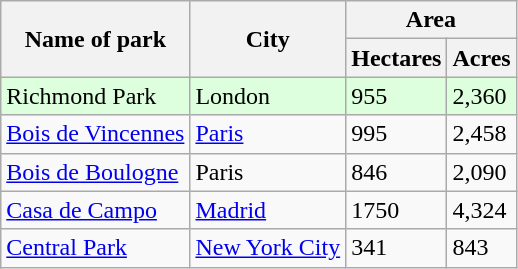<table class="wikitable sortable">
<tr>
<th rowspan=2>Name of park</th>
<th rowspan=2>City</th>
<th colspan=2>Area</th>
</tr>
<tr>
<th>Hectares</th>
<th>Acres</th>
</tr>
<tr style="background:#DDFFDD;">
<td>Richmond Park</td>
<td>London</td>
<td>955</td>
<td>2,360</td>
</tr>
<tr>
<td><a href='#'>Bois de Vincennes</a></td>
<td><a href='#'>Paris</a></td>
<td>995</td>
<td>2,458</td>
</tr>
<tr>
<td><a href='#'>Bois de Boulogne</a></td>
<td>Paris</td>
<td>846</td>
<td>2,090</td>
</tr>
<tr>
<td><a href='#'>Casa de Campo</a></td>
<td><a href='#'>Madrid</a></td>
<td>1750</td>
<td>4,324</td>
</tr>
<tr>
<td><a href='#'>Central Park</a></td>
<td><a href='#'>New York City</a></td>
<td>341</td>
<td>843</td>
</tr>
</table>
